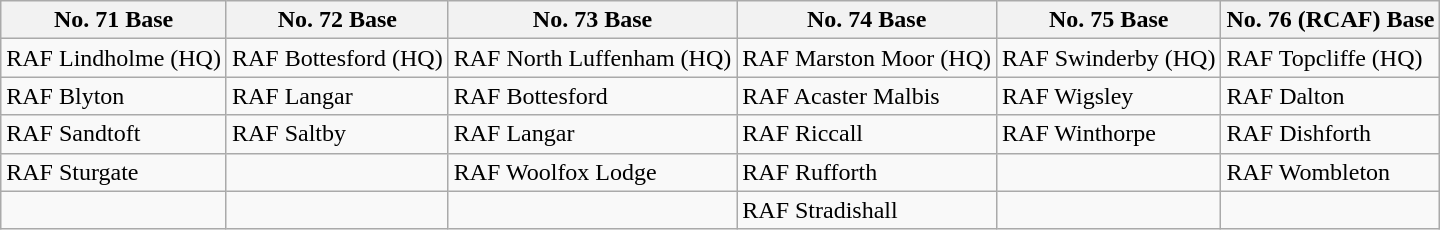<table class="wikitable">
<tr>
<th>No. 71 Base</th>
<th>No. 72 Base</th>
<th>No. 73 Base</th>
<th>No. 74 Base</th>
<th>No. 75 Base</th>
<th>No. 76 (RCAF) Base</th>
</tr>
<tr>
<td>RAF Lindholme (HQ)</td>
<td>RAF Bottesford (HQ)</td>
<td>RAF North Luffenham (HQ)</td>
<td>RAF Marston Moor (HQ)</td>
<td>RAF Swinderby (HQ)</td>
<td>RAF Topcliffe (HQ)</td>
</tr>
<tr>
<td>RAF Blyton</td>
<td>RAF Langar</td>
<td>RAF Bottesford</td>
<td>RAF Acaster Malbis</td>
<td>RAF Wigsley</td>
<td>RAF Dalton</td>
</tr>
<tr>
<td>RAF Sandtoft</td>
<td>RAF Saltby</td>
<td>RAF Langar</td>
<td>RAF Riccall</td>
<td>RAF Winthorpe</td>
<td>RAF Dishforth</td>
</tr>
<tr>
<td>RAF Sturgate</td>
<td></td>
<td>RAF Woolfox Lodge</td>
<td>RAF Rufforth</td>
<td></td>
<td>RAF Wombleton</td>
</tr>
<tr>
<td></td>
<td></td>
<td></td>
<td>RAF Stradishall</td>
<td></td>
<td></td>
</tr>
</table>
